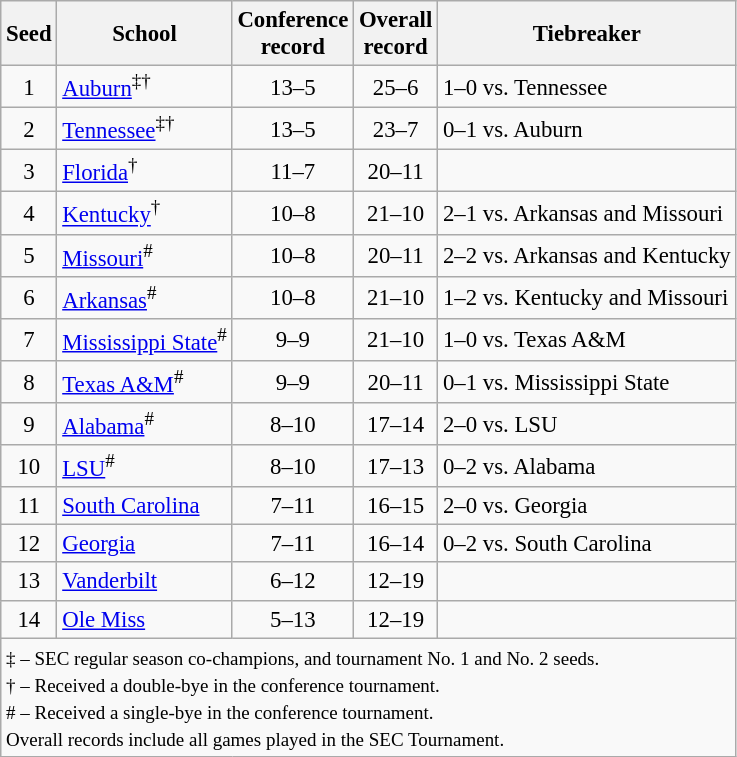<table class="wikitable" style="white-space:nowrap; font-size:95%; text-align:center">
<tr>
<th>Seed</th>
<th>School</th>
<th>Conference<br>record</th>
<th>Overall<br>record</th>
<th>Tiebreaker</th>
</tr>
<tr>
<td>1</td>
<td align=left><a href='#'>Auburn</a><sup>‡†</sup></td>
<td>13–5</td>
<td>25–6</td>
<td align=left>1–0 vs. Tennessee</td>
</tr>
<tr>
<td>2</td>
<td align=left><a href='#'>Tennessee</a><sup>‡†</sup></td>
<td>13–5</td>
<td>23–7</td>
<td align=left>0–1 vs. Auburn</td>
</tr>
<tr>
<td>3</td>
<td align=left><a href='#'>Florida</a><sup>†</sup></td>
<td>11–7</td>
<td>20–11</td>
<td></td>
</tr>
<tr>
<td>4</td>
<td align=left><a href='#'>Kentucky</a><sup>†</sup></td>
<td>10–8</td>
<td>21–10</td>
<td align=left>2–1 vs. Arkansas and Missouri</td>
</tr>
<tr>
<td>5</td>
<td align=left><a href='#'>Missouri</a><sup>#</sup></td>
<td>10–8</td>
<td>20–11</td>
<td align=left>2–2 vs. Arkansas and Kentucky</td>
</tr>
<tr>
<td>6</td>
<td align=left><a href='#'>Arkansas</a><sup>#</sup></td>
<td>10–8</td>
<td>21–10</td>
<td align=left>1–2 vs. Kentucky and Missouri</td>
</tr>
<tr>
<td>7</td>
<td align=left><a href='#'>Mississippi State</a><sup>#</sup></td>
<td>9–9</td>
<td>21–10</td>
<td align=left>1–0 vs. Texas A&M</td>
</tr>
<tr>
<td>8</td>
<td align=left><a href='#'>Texas A&M</a><sup>#</sup></td>
<td>9–9</td>
<td>20–11</td>
<td align=left>0–1 vs. Mississippi State</td>
</tr>
<tr>
<td>9</td>
<td align=left><a href='#'>Alabama</a><sup>#</sup></td>
<td>8–10</td>
<td>17–14</td>
<td align=left>2–0 vs. LSU</td>
</tr>
<tr>
<td>10</td>
<td align=left><a href='#'>LSU</a><sup>#</sup></td>
<td>8–10</td>
<td>17–13</td>
<td align=left>0–2 vs. Alabama</td>
</tr>
<tr>
<td>11</td>
<td align=left><a href='#'>South Carolina</a></td>
<td>7–11</td>
<td>16–15</td>
<td align=left>2–0 vs. Georgia</td>
</tr>
<tr>
<td>12</td>
<td align=left><a href='#'>Georgia</a></td>
<td>7–11</td>
<td>16–14</td>
<td align=left>0–2 vs. South Carolina</td>
</tr>
<tr>
<td>13</td>
<td align=left><a href='#'>Vanderbilt</a></td>
<td>6–12</td>
<td>12–19</td>
<td></td>
</tr>
<tr>
<td>14</td>
<td align=left><a href='#'>Ole Miss</a></td>
<td>5–13</td>
<td>12–19</td>
<td></td>
</tr>
<tr>
<td colspan=6 align=left><small>‡ – SEC regular season co-champions, and tournament No. 1 and No. 2 seeds.<br>† – Received a double-bye in the conference tournament.<br># – Received a single-bye in the conference tournament.<br>Overall records include all games played in the SEC Tournament.</small></td>
</tr>
</table>
